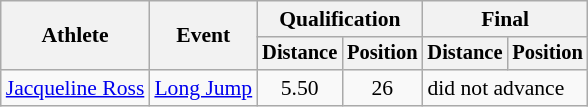<table class=wikitable style="font-size:90%">
<tr>
<th rowspan=2>Athlete</th>
<th rowspan=2>Event</th>
<th colspan=2>Qualification</th>
<th colspan=2>Final</th>
</tr>
<tr style="font-size:95%">
<th>Distance</th>
<th>Position</th>
<th>Distance</th>
<th>Position</th>
</tr>
<tr align=center>
<td align=left><a href='#'>Jacqueline Ross</a></td>
<td align=left><a href='#'>Long Jump</a></td>
<td>5.50</td>
<td>26</td>
<td align=left colspan=2>did not advance</td>
</tr>
</table>
